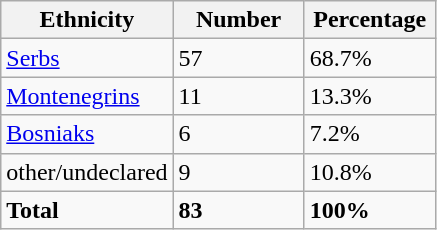<table class="wikitable">
<tr>
<th width="100px">Ethnicity</th>
<th width="80px">Number</th>
<th width="80px">Percentage</th>
</tr>
<tr>
<td><a href='#'>Serbs</a></td>
<td>57</td>
<td>68.7%</td>
</tr>
<tr>
<td><a href='#'>Montenegrins</a></td>
<td>11</td>
<td>13.3%</td>
</tr>
<tr>
<td><a href='#'>Bosniaks</a></td>
<td>6</td>
<td>7.2%</td>
</tr>
<tr>
<td>other/undeclared</td>
<td>9</td>
<td>10.8%</td>
</tr>
<tr>
<td><strong>Total</strong></td>
<td><strong>83</strong></td>
<td><strong>100%</strong></td>
</tr>
</table>
